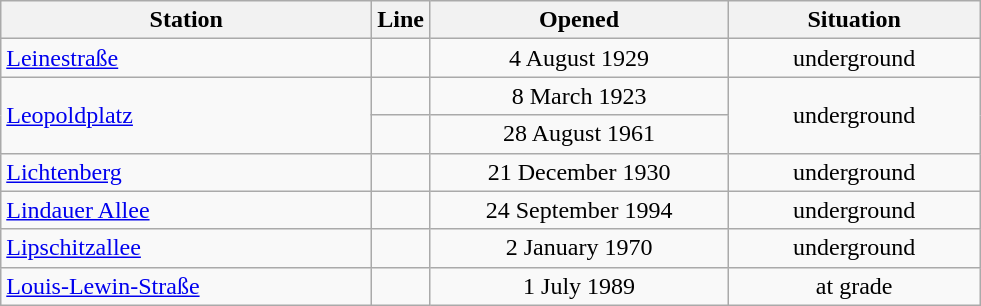<table class="wikitable" style="text-align:center">
<tr>
<th style="width:15em">Station</th>
<th>Line</th>
<th style="width:12em">Opened</th>
<th style="width:10em">Situation</th>
</tr>
<tr>
<td align="left"><a href='#'>Leinestraße</a></td>
<td></td>
<td>4 August 1929</td>
<td>underground</td>
</tr>
<tr>
<td rowspan="2" align="left"><a href='#'>Leopoldplatz</a></td>
<td></td>
<td>8 March 1923</td>
<td rowspan="2">underground</td>
</tr>
<tr>
<td></td>
<td>28 August 1961</td>
</tr>
<tr>
<td align="left"><a href='#'>Lichtenberg</a></td>
<td></td>
<td>21 December 1930</td>
<td>underground</td>
</tr>
<tr>
<td align="left"><a href='#'>Lindauer Allee</a></td>
<td></td>
<td>24 September 1994</td>
<td>underground</td>
</tr>
<tr>
<td align="left"><a href='#'>Lipschitzallee</a></td>
<td></td>
<td>2 January 1970</td>
<td>underground</td>
</tr>
<tr>
<td align="left"><a href='#'>Louis-Lewin-Straße</a></td>
<td></td>
<td>1 July 1989</td>
<td>at grade</td>
</tr>
</table>
